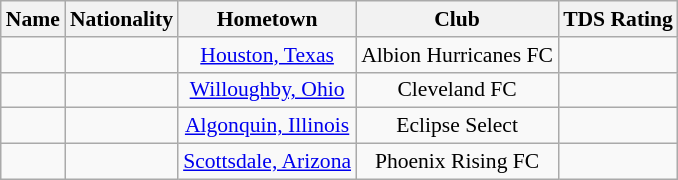<table class="wikitable" style="font-size:90%; text-align: center;" border="1">
<tr>
<th>Name</th>
<th>Nationality</th>
<th>Hometown</th>
<th>Club</th>
<th>TDS Rating</th>
</tr>
<tr>
<td></td>
<td></td>
<td><a href='#'>Houston, Texas</a></td>
<td>Albion Hurricanes FC</td>
<td></td>
</tr>
<tr>
<td></td>
<td></td>
<td><a href='#'>Willoughby, Ohio</a></td>
<td>Cleveland FC</td>
<td></td>
</tr>
<tr>
<td></td>
<td></td>
<td><a href='#'>Algonquin, Illinois</a></td>
<td>Eclipse Select</td>
<td></td>
</tr>
<tr>
<td></td>
<td></td>
<td><a href='#'>Scottsdale, Arizona</a></td>
<td>Phoenix Rising FC</td>
<td></td>
</tr>
</table>
